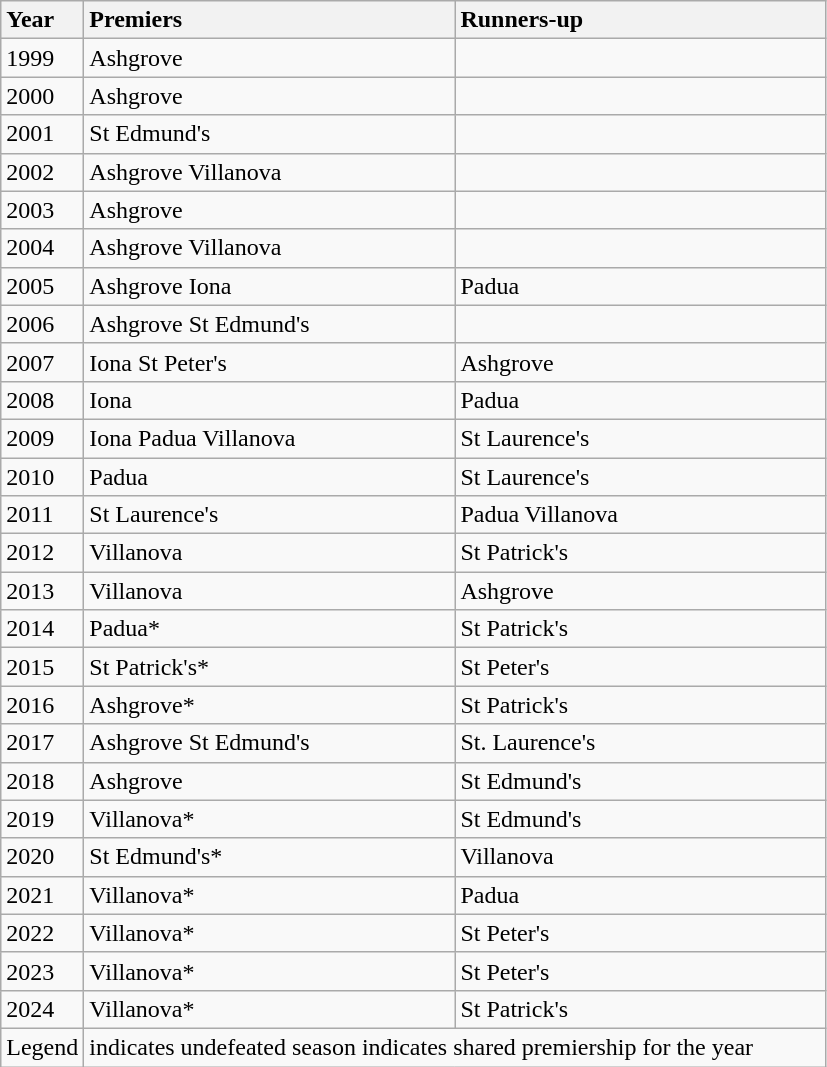<table class="wikitable">
<tr>
<th min-width= 42 style="text-align:left;">Year</th>
<th width=240 style="text-align:left;">Premiers</th>
<th width=240 style="text-align:left;">Runners-up</th>
</tr>
<tr>
<td>1999</td>
<td>Ashgrove</td>
<td></td>
</tr>
<tr>
<td>2000</td>
<td>Ashgrove</td>
<td></td>
</tr>
<tr>
<td>2001</td>
<td>St Edmund's</td>
<td></td>
</tr>
<tr>
<td>2002</td>
<td>Ashgrove Villanova</td>
<td></td>
</tr>
<tr>
<td>2003</td>
<td>Ashgrove</td>
<td></td>
</tr>
<tr>
<td>2004</td>
<td>Ashgrove Villanova</td>
<td></td>
</tr>
<tr>
<td>2005</td>
<td>Ashgrove Iona</td>
<td>Padua</td>
</tr>
<tr>
<td>2006</td>
<td>Ashgrove St Edmund's</td>
<td></td>
</tr>
<tr>
<td>2007</td>
<td>Iona St Peter's</td>
<td>Ashgrove</td>
</tr>
<tr>
<td>2008</td>
<td>Iona</td>
<td>Padua</td>
</tr>
<tr>
<td>2009</td>
<td>Iona Padua Villanova</td>
<td>St Laurence's</td>
</tr>
<tr>
<td>2010</td>
<td>Padua</td>
<td>St Laurence's</td>
</tr>
<tr>
<td>2011</td>
<td>St Laurence's</td>
<td>Padua Villanova</td>
</tr>
<tr>
<td>2012</td>
<td>Villanova</td>
<td>St Patrick's</td>
</tr>
<tr>
<td>2013</td>
<td>Villanova</td>
<td>Ashgrove</td>
</tr>
<tr>
<td>2014</td>
<td>Padua*</td>
<td>St Patrick's</td>
</tr>
<tr>
<td>2015</td>
<td>St Patrick's*</td>
<td>St Peter's</td>
</tr>
<tr>
<td>2016</td>
<td>Ashgrove*</td>
<td>St Patrick's</td>
</tr>
<tr>
<td>2017</td>
<td>Ashgrove  St Edmund's</td>
<td>St. Laurence's</td>
</tr>
<tr>
<td>2018</td>
<td>Ashgrove</td>
<td>St Edmund's</td>
</tr>
<tr>
<td>2019</td>
<td>Villanova*</td>
<td>St Edmund's</td>
</tr>
<tr>
<td>2020</td>
<td>St Edmund's*</td>
<td>Villanova</td>
</tr>
<tr>
<td>2021</td>
<td>Villanova*</td>
<td>Padua</td>
</tr>
<tr>
<td>2022</td>
<td>Villanova*</td>
<td>St Peter's</td>
</tr>
<tr>
<td>2023</td>
<td>Villanova*</td>
<td>St Peter's</td>
</tr>
<tr>
<td>2024</td>
<td>Villanova*</td>
<td>St Patrick's</td>
</tr>
<tr>
<td>Legend</td>
<td colspan=2 style="text-align: left;"> indicates undefeated season   indicates shared premiership for the year</td>
</tr>
</table>
